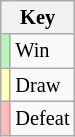<table class="wikitable" style="font-size: 85%">
<tr>
<th colspan="2">Key</th>
</tr>
<tr>
<td bgcolor=#BBF3BB></td>
<td>Win</td>
</tr>
<tr>
<td bgcolor=#FFFFBB></td>
<td>Draw</td>
</tr>
<tr>
<td bgcolor=#FFBBBB></td>
<td>Defeat</td>
</tr>
</table>
